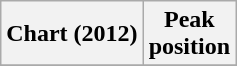<table class="wikitable sortable">
<tr>
<th align="left">Chart (2012)</th>
<th align="center">Peak<br>position</th>
</tr>
<tr>
</tr>
</table>
